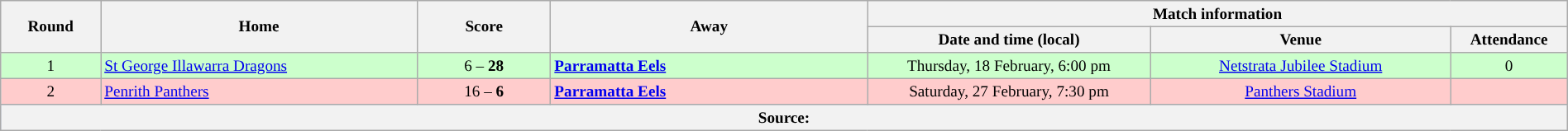<table class="wikitable" style="font-size:80%; text-align:center; width:100%;">
<tr>
<th rowspan="2" style="width:6%;">Round</th>
<th rowspan="2" style="width:19%;">Home</th>
<th rowspan="2" style="width:8%;">Score</th>
<th rowspan="2" style="width:19%;">Away</th>
<th colspan=6>Match information</th>
</tr>
<tr style="background:#ccc;">
<th width=17%>Date and time (local)</th>
<th width=18%>Venue</th>
<th width=7%>Attendance</th>
</tr>
<tr style="background:#cfc">
<td>1</td>
<td style="text-align:left;"> <a href='#'>St George Illawarra Dragons</a></td>
<td>6 – <strong>28</strong></td>
<td style="text-align:left;"><strong> <a href='#'>Parramatta Eels</a></strong></td>
<td>Thursday, 18 February, 6:00 pm</td>
<td><a href='#'>Netstrata Jubilee Stadium</a></td>
<td>0</td>
</tr>
<tr style="background:#fcc;">
<td>2</td>
<td style="text-align:left;"> <a href='#'>Penrith Panthers</a></td>
<td>16 – <strong>6</strong></td>
<td style="text-align:left;"><strong> <a href='#'>Parramatta Eels</a></strong></td>
<td>Saturday, 27 February, 7:30 pm</td>
<td><a href='#'>Panthers Stadium</a></td>
<td></td>
</tr>
<tr style="background:#c1d8ff;">
<th colspan=12>Source:</th>
</tr>
</table>
